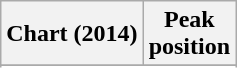<table class="wikitable plainrowheaders">
<tr>
<th scope="col">Chart (2014)</th>
<th scope="col">Peak<br>position</th>
</tr>
<tr>
</tr>
<tr>
</tr>
</table>
